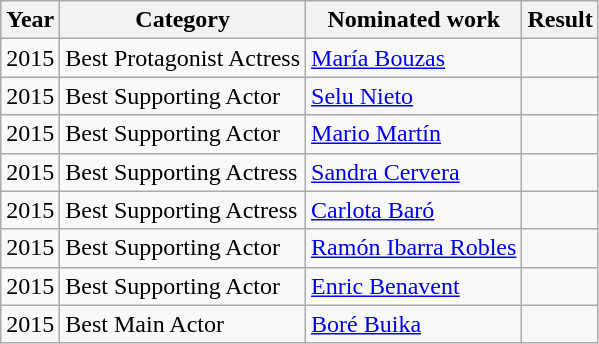<table class="wikitable">
<tr>
<th><strong>Year</strong></th>
<th><strong>Category</strong></th>
<th><strong>Nominated work</strong></th>
<th><strong>Result</strong></th>
</tr>
<tr>
<td>2015</td>
<td>Best Protagonist Actress</td>
<td><a href='#'>María Bouzas</a></td>
<td></td>
</tr>
<tr>
<td>2015</td>
<td>Best Supporting Actor</td>
<td><a href='#'>Selu Nieto</a></td>
<td></td>
</tr>
<tr>
<td>2015</td>
<td>Best Supporting Actor</td>
<td><a href='#'>Mario Martín</a></td>
<td></td>
</tr>
<tr>
<td>2015</td>
<td>Best Supporting Actress</td>
<td><a href='#'>Sandra Cervera</a></td>
<td></td>
</tr>
<tr>
<td>2015</td>
<td>Best Supporting Actress</td>
<td><a href='#'>Carlota Baró</a></td>
<td></td>
</tr>
<tr>
<td>2015</td>
<td>Best Supporting Actor</td>
<td><a href='#'>Ramón Ibarra Robles</a></td>
<td></td>
</tr>
<tr>
<td>2015</td>
<td>Best Supporting Actor</td>
<td><a href='#'>Enric Benavent</a></td>
<td></td>
</tr>
<tr>
<td>2015</td>
<td>Best Main Actor</td>
<td><a href='#'>Boré Buika</a></td>
<td></td>
</tr>
</table>
